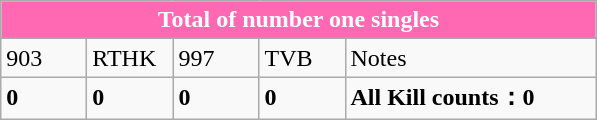<table class="wikitable">
<tr>
<th style="background:#FF69B4; color:white" colspan="5"><strong>Total of number one singles</strong></th>
</tr>
<tr>
<td width="50">903</td>
<td width="50">RTHK</td>
<td width="50">997</td>
<td width="50">TVB</td>
<td width="160">Notes</td>
</tr>
<tr>
<td><strong>0</strong></td>
<td><strong>0</strong></td>
<td><strong>0</strong></td>
<td><strong>0</strong></td>
<td><strong>All Kill counts：0</strong></td>
</tr>
</table>
